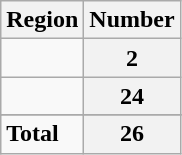<table class="wikitable centre sortable">
<tr>
<th>Region</th>
<th>Number</th>
</tr>
<tr>
<td></td>
<th>2</th>
</tr>
<tr>
<td></td>
<th>24</th>
</tr>
<tr>
</tr>
<tr class="sortbottom">
<td><strong>Total</strong></td>
<th>26</th>
</tr>
</table>
